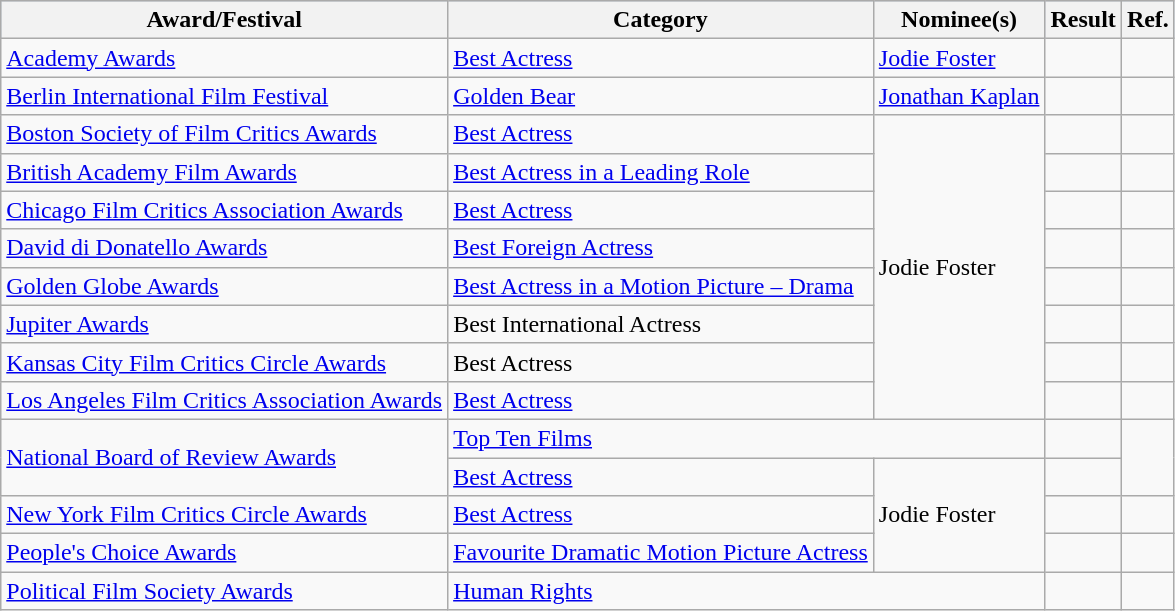<table class="wikitable">
<tr style="background:#b0c4de; text-align:center;">
<th>Award/Festival</th>
<th>Category</th>
<th>Nominee(s)</th>
<th>Result</th>
<th>Ref.</th>
</tr>
<tr>
<td><a href='#'>Academy Awards</a></td>
<td><a href='#'>Best Actress</a></td>
<td><a href='#'>Jodie Foster</a></td>
<td></td>
<td align="center"></td>
</tr>
<tr>
<td><a href='#'>Berlin International Film Festival</a></td>
<td><a href='#'>Golden Bear</a></td>
<td><a href='#'>Jonathan Kaplan</a></td>
<td></td>
<td align="center"></td>
</tr>
<tr>
<td><a href='#'>Boston Society of Film Critics Awards</a></td>
<td><a href='#'>Best Actress</a></td>
<td Rowspan="8">Jodie Foster</td>
<td></td>
<td align="center"></td>
</tr>
<tr>
<td><a href='#'>British Academy Film Awards</a></td>
<td><a href='#'>Best Actress in a Leading Role</a></td>
<td></td>
<td align="center"></td>
</tr>
<tr>
<td><a href='#'>Chicago Film Critics Association Awards</a></td>
<td><a href='#'>Best Actress</a></td>
<td></td>
<td align="center"></td>
</tr>
<tr>
<td><a href='#'>David di Donatello Awards</a></td>
<td><a href='#'>Best Foreign Actress</a></td>
<td></td>
<td align="center"></td>
</tr>
<tr>
<td><a href='#'>Golden Globe Awards</a></td>
<td><a href='#'>Best Actress in a Motion Picture – Drama</a></td>
<td></td>
<td align="center"></td>
</tr>
<tr>
<td><a href='#'>Jupiter Awards</a></td>
<td>Best International Actress</td>
<td></td>
<td align="center"></td>
</tr>
<tr>
<td><a href='#'>Kansas City Film Critics Circle Awards</a></td>
<td>Best Actress</td>
<td></td>
<td align="center"></td>
</tr>
<tr>
<td><a href='#'>Los Angeles Film Critics Association Awards</a></td>
<td><a href='#'>Best Actress</a></td>
<td></td>
<td align="center"></td>
</tr>
<tr>
<td rowspan="2"><a href='#'>National Board of Review Awards</a></td>
<td colspan="2"><a href='#'>Top Ten Films</a></td>
<td></td>
<td rowspan="2" align="center"></td>
</tr>
<tr>
<td><a href='#'>Best Actress</a></td>
<td rowspan="3">Jodie Foster</td>
<td></td>
</tr>
<tr>
<td><a href='#'>New York Film Critics Circle Awards</a></td>
<td><a href='#'>Best Actress</a></td>
<td></td>
<td align="center"></td>
</tr>
<tr>
<td><a href='#'>People's Choice Awards</a></td>
<td><a href='#'>Favourite Dramatic Motion Picture Actress</a></td>
<td></td>
<td align="center"></td>
</tr>
<tr>
<td><a href='#'>Political Film Society Awards</a></td>
<td colspan="2"><a href='#'>Human Rights</a></td>
<td></td>
<td align="center"></td>
</tr>
</table>
